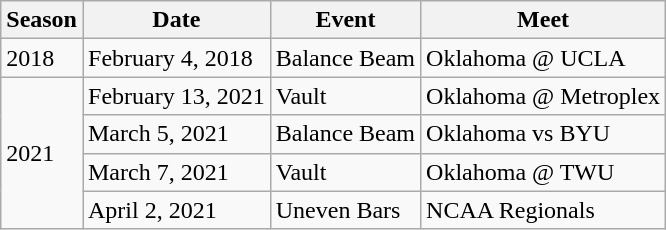<table class="wikitable">
<tr>
<th>Season</th>
<th>Date</th>
<th>Event</th>
<th>Meet</th>
</tr>
<tr>
<td rowspan="1">2018</td>
<td>February 4, 2018</td>
<td>Balance Beam</td>
<td>Oklahoma @ UCLA</td>
</tr>
<tr>
<td rowspan="4">2021</td>
<td>February 13, 2021</td>
<td>Vault</td>
<td>Oklahoma @ Metroplex</td>
</tr>
<tr>
<td>March 5, 2021</td>
<td>Balance Beam</td>
<td>Oklahoma vs BYU</td>
</tr>
<tr>
<td>March 7, 2021</td>
<td>Vault</td>
<td>Oklahoma @ TWU</td>
</tr>
<tr>
<td>April 2, 2021</td>
<td>Uneven Bars</td>
<td>NCAA Regionals</td>
</tr>
</table>
